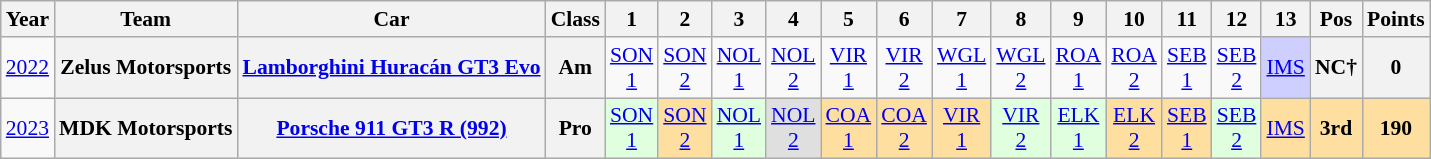<table class="wikitable" style="text-align:center; font-size:90%">
<tr>
<th>Year</th>
<th>Team</th>
<th>Car</th>
<th>Class</th>
<th>1</th>
<th>2</th>
<th>3</th>
<th>4</th>
<th>5</th>
<th>6</th>
<th>7</th>
<th>8</th>
<th>9</th>
<th>10</th>
<th>11</th>
<th>12</th>
<th>13</th>
<th>Pos</th>
<th>Points</th>
</tr>
<tr>
<td><a href='#'>2022</a></td>
<th>Zelus Motorsports</th>
<th><a href='#'>Lamborghini Huracán GT3 Evo</a></th>
<th>Am</th>
<td style="background:#;"><a href='#'>SON<br>1</a></td>
<td style="background:#;"><a href='#'>SON<br>2</a></td>
<td style="background:#;"><a href='#'>NOL<br>1</a></td>
<td style="background:#;"><a href='#'>NOL<br>2</a></td>
<td style="background:#;"><a href='#'>VIR<br>1</a></td>
<td style="background:#;"><a href='#'>VIR<br>2</a></td>
<td style="background:#;"><a href='#'>WGL<br>1</a></td>
<td style="background:#;"><a href='#'>WGL<br>2</a></td>
<td style="background:#;"><a href='#'>ROA<br>1</a></td>
<td style="background:#;"><a href='#'>ROA<br>2</a></td>
<td style="background:#;"><a href='#'>SEB<br>1</a></td>
<td style="background:#;"><a href='#'>SEB<br>2</a></td>
<td style="background:#CFCFFF;"><a href='#'>IMS</a><br></td>
<th>NC†</th>
<th>0</th>
</tr>
<tr>
<td><a href='#'>2023</a></td>
<th>MDK Motorsports</th>
<th><a href='#'>Porsche 911 GT3 R (992)</a></th>
<th>Pro</th>
<td style="background:#DFFFDF;"><a href='#'>SON<br>1</a><br></td>
<td style="background:#FFDF9F;"><a href='#'>SON<br>2</a><br></td>
<td style="background:#DFFFDF;"><a href='#'>NOL<br>1</a><br></td>
<td style="background:#DFDFDF;"><a href='#'>NOL<br>2</a><br></td>
<td style="background:#FFDF9F;"><a href='#'>COA<br>1</a><br></td>
<td style="background:#FFDF9F;"><a href='#'>COA<br>2</a><br></td>
<td style="background:#FFDF9F;"><a href='#'>VIR<br>1</a><br></td>
<td style="background:#DFFFDF;"><a href='#'>VIR<br>2</a><br></td>
<td style="background:#DFFFDF;"><a href='#'>ELK<br>1</a><br></td>
<td style="background:#FFDF9F;"><a href='#'>ELK<br>2</a><br></td>
<td style="background:#FFDF9F;"><a href='#'>SEB<br>1</a><br></td>
<td style="background:#DFFFDF;"><a href='#'>SEB<br>2</a><br></td>
<td style="background:#FFDF9F;"><a href='#'>IMS</a><br></td>
<th style="background:#FFDF9F;">3rd</th>
<th style="background:#FFDF9F;">190</th>
</tr>
</table>
